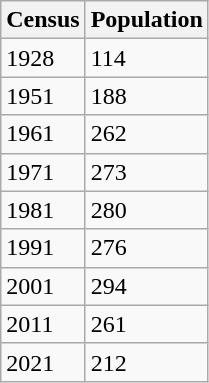<table class="wikitable">
<tr>
<th>Census</th>
<th>Population</th>
</tr>
<tr>
<td>1928</td>
<td>114</td>
</tr>
<tr ---->
<td>1951</td>
<td>188</td>
</tr>
<tr ---->
<td>1961</td>
<td>262</td>
</tr>
<tr ---->
<td>1971</td>
<td>273</td>
</tr>
<tr ---->
<td>1981</td>
<td>280</td>
</tr>
<tr ---->
<td>1991</td>
<td>276</td>
</tr>
<tr ---->
<td>2001</td>
<td>294</td>
</tr>
<tr ---->
<td>2011</td>
<td>261</td>
</tr>
<tr ---->
<td>2021</td>
<td>212</td>
</tr>
</table>
